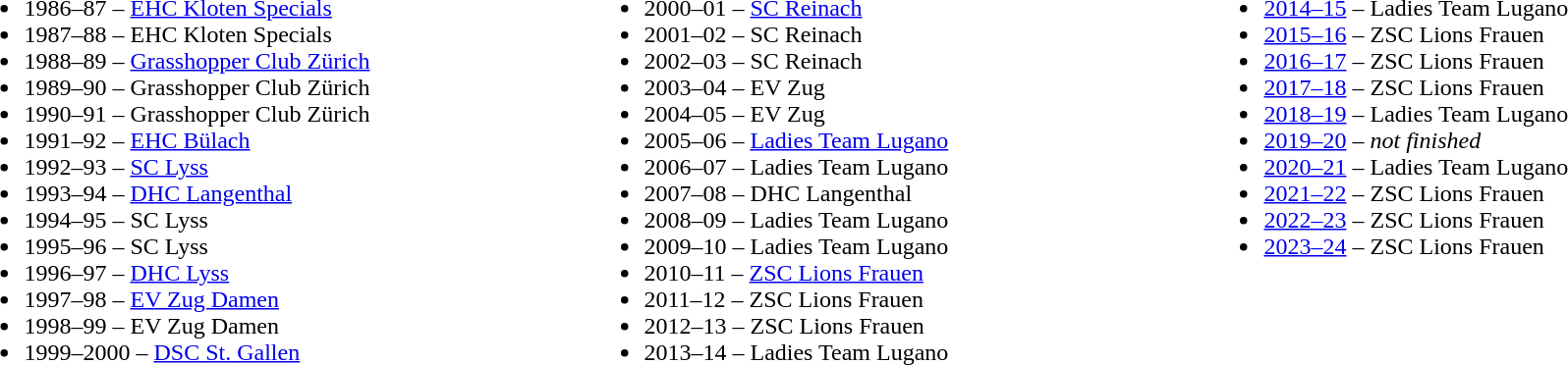<table width="100%">
<tr>
<td valign="top" width="33%" align="left"><br><ul><li>1986–87 – <a href='#'>EHC Kloten Specials</a></li><li>1987–88 – EHC Kloten Specials</li><li>1988–89 – <a href='#'>Grasshopper Club Zürich</a></li><li>1989–90 – Grasshopper Club Zürich</li><li>1990–91 – Grasshopper Club Zürich</li><li>1991–92 – <a href='#'>EHC Bülach</a></li><li>1992–93 – <a href='#'>SC Lyss</a></li><li>1993–94 – <a href='#'>DHC Langenthal</a></li><li>1994–95 – SC Lyss</li><li>1995–96 – SC Lyss</li><li>1996–97 – <a href='#'>DHC Lyss</a></li><li>1997–98 – <a href='#'>EV Zug Damen</a></li><li>1998–99 – EV Zug Damen</li><li>1999–2000 – <a href='#'>DSC St. Gallen</a></li></ul></td>
<td valign="top" width="33%" align="left"><br><ul><li>2000–01 – <a href='#'>SC Reinach</a></li><li>2001–02 – SC Reinach</li><li>2002–03 – SC Reinach</li><li>2003–04 – EV Zug</li><li>2004–05 – EV Zug</li><li>2005–06 – <a href='#'>Ladies Team Lugano</a></li><li>2006–07 – Ladies Team Lugano</li><li>2007–08 – DHC Langenthal</li><li>2008–09 – Ladies Team Lugano</li><li>2009–10 – Ladies Team Lugano</li><li>2010–11 – <a href='#'>ZSC Lions Frauen</a></li><li>2011–12 – ZSC Lions Frauen</li><li>2012–13 – ZSC Lions Frauen</li><li>2013–14 – Ladies Team Lugano</li></ul></td>
<td valign="top" width="33%" align="left"><br><ul><li><a href='#'>2014–15</a> – Ladies Team Lugano</li><li><a href='#'>2015–16</a> – ZSC Lions Frauen</li><li><a href='#'>2016–17</a> – ZSC Lions Frauen</li><li><a href='#'>2017–18</a> – ZSC Lions Frauen</li><li><a href='#'>2018–19</a> – Ladies Team Lugano</li><li><a href='#'>2019–20</a> – <em>not finished</em></li><li><a href='#'>2020–21</a> – Ladies Team Lugano</li><li><a href='#'>2021–22</a> – ZSC Lions Frauen</li><li><a href='#'>2022–23</a> – ZSC Lions Frauen</li><li><a href='#'>2023–24</a> – ZSC Lions Frauen</li></ul></td>
</tr>
</table>
